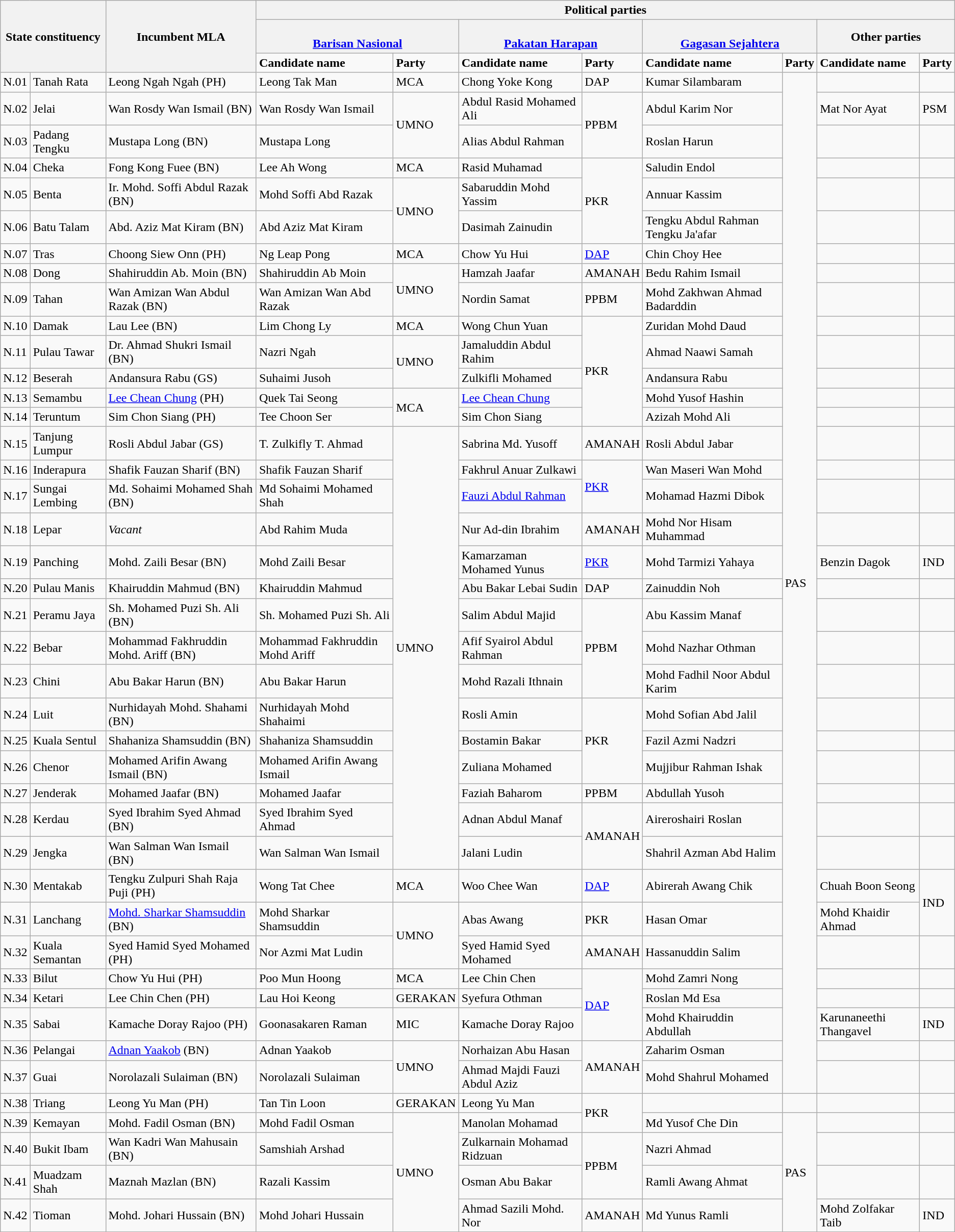<table class="wikitable mw-collapsible mw-collapsed">
<tr>
<th colspan="2" rowspan="3">State constituency</th>
<th rowspan="3">Incumbent MLA</th>
<th colspan="8">Political parties</th>
</tr>
<tr>
<th colspan="2"><br><a href='#'>Barisan Nasional</a></th>
<th colspan="2"><br><a href='#'>Pakatan Harapan</a></th>
<th colspan="2"><br><a href='#'>Gagasan Sejahtera</a></th>
<th colspan="2">Other parties</th>
</tr>
<tr>
<td><strong>Candidate name</strong></td>
<td><strong>Party</strong></td>
<td><strong>Candidate name</strong></td>
<td><strong>Party</strong></td>
<td><strong>Candidate name</strong></td>
<td><strong>Party</strong></td>
<td><strong>Candidate name</strong></td>
<td><strong>Party</strong></td>
</tr>
<tr>
<td>N.01</td>
<td>Tanah Rata</td>
<td>Leong Ngah Ngah (PH)</td>
<td>Leong Tak Man</td>
<td>MCA</td>
<td>Chong Yoke Kong</td>
<td>DAP</td>
<td>Kumar Silambaram</td>
<td rowspan="37">PAS</td>
<td></td>
<td></td>
</tr>
<tr>
<td>N.02</td>
<td>Jelai</td>
<td>Wan Rosdy Wan Ismail (BN)</td>
<td>Wan Rosdy Wan Ismail</td>
<td rowspan="2">UMNO</td>
<td>Abdul Rasid Mohamed Ali</td>
<td rowspan="2">PPBM</td>
<td>Abdul Karim Nor</td>
<td>Mat Nor Ayat</td>
<td>PSM</td>
</tr>
<tr>
<td>N.03</td>
<td>Padang Tengku</td>
<td>Mustapa Long (BN)</td>
<td>Mustapa Long</td>
<td>Alias Abdul Rahman</td>
<td>Roslan Harun</td>
<td></td>
<td></td>
</tr>
<tr>
<td>N.04</td>
<td>Cheka</td>
<td>Fong Kong Fuee (BN)</td>
<td>Lee Ah Wong</td>
<td>MCA</td>
<td>Rasid Muhamad</td>
<td rowspan="3">PKR</td>
<td>Saludin Endol</td>
<td></td>
<td></td>
</tr>
<tr>
<td>N.05</td>
<td>Benta</td>
<td>Ir. Mohd. Soffi Abdul Razak (BN)</td>
<td>Mohd Soffi Abd Razak</td>
<td rowspan="2">UMNO</td>
<td>Sabaruddin Mohd Yassim</td>
<td>Annuar Kassim</td>
<td></td>
<td></td>
</tr>
<tr>
<td>N.06</td>
<td>Batu Talam</td>
<td>Abd. Aziz Mat Kiram (BN)</td>
<td>Abd Aziz Mat Kiram</td>
<td>Dasimah Zainudin</td>
<td>Tengku Abdul Rahman Tengku Ja'afar</td>
<td></td>
<td></td>
</tr>
<tr>
<td>N.07</td>
<td>Tras</td>
<td>Choong Siew Onn (PH)</td>
<td>Ng Leap Pong</td>
<td>MCA</td>
<td>Chow Yu Hui</td>
<td><a href='#'>DAP</a></td>
<td>Chin Choy Hee</td>
<td></td>
<td></td>
</tr>
<tr>
<td>N.08</td>
<td>Dong</td>
<td>Shahiruddin Ab. Moin (BN)</td>
<td>Shahiruddin Ab Moin</td>
<td rowspan="2">UMNO</td>
<td>Hamzah Jaafar</td>
<td>AMANAH</td>
<td>Bedu Rahim Ismail</td>
<td></td>
<td></td>
</tr>
<tr>
<td>N.09</td>
<td>Tahan</td>
<td>Wan Amizan Wan Abdul Razak (BN)</td>
<td>Wan Amizan Wan Abd Razak</td>
<td>Nordin Samat</td>
<td>PPBM</td>
<td>Mohd Zakhwan Ahmad Badarddin</td>
<td></td>
<td></td>
</tr>
<tr>
<td>N.10</td>
<td>Damak</td>
<td>Lau Lee (BN)</td>
<td>Lim Chong Ly</td>
<td>MCA</td>
<td>Wong Chun Yuan</td>
<td rowspan="5">PKR</td>
<td>Zuridan Mohd Daud</td>
<td></td>
<td></td>
</tr>
<tr>
<td>N.11</td>
<td>Pulau Tawar</td>
<td>Dr. Ahmad Shukri Ismail (BN)</td>
<td>Nazri Ngah</td>
<td rowspan="2">UMNO</td>
<td>Jamaluddin Abdul Rahim</td>
<td>Ahmad Naawi Samah</td>
<td></td>
<td></td>
</tr>
<tr>
<td>N.12</td>
<td>Beserah</td>
<td>Andansura Rabu (GS)</td>
<td>Suhaimi Jusoh</td>
<td>Zulkifli Mohamed</td>
<td>Andansura Rabu</td>
<td></td>
<td></td>
</tr>
<tr>
<td>N.13</td>
<td>Semambu</td>
<td><a href='#'>Lee Chean Chung</a> (PH)</td>
<td>Quek Tai Seong</td>
<td rowspan="2">MCA</td>
<td><a href='#'>Lee Chean Chung</a></td>
<td>Mohd Yusof Hashin</td>
<td></td>
<td></td>
</tr>
<tr>
<td>N.14</td>
<td>Teruntum</td>
<td>Sim Chon Siang (PH)</td>
<td>Tee Choon Ser</td>
<td>Sim Chon Siang</td>
<td>Azizah Mohd Ali</td>
<td></td>
<td></td>
</tr>
<tr>
<td>N.15</td>
<td>Tanjung Lumpur</td>
<td>Rosli Abdul Jabar (GS)</td>
<td>T. Zulkifly T. Ahmad</td>
<td rowspan="15">UMNO</td>
<td>Sabrina Md. Yusoff</td>
<td>AMANAH</td>
<td>Rosli Abdul Jabar</td>
<td></td>
<td></td>
</tr>
<tr>
<td>N.16</td>
<td>Inderapura</td>
<td>Shafik Fauzan Sharif (BN)</td>
<td>Shafik Fauzan Sharif</td>
<td>Fakhrul Anuar Zulkawi</td>
<td rowspan="2"><a href='#'>PKR</a></td>
<td>Wan Maseri Wan Mohd</td>
<td></td>
<td></td>
</tr>
<tr>
<td>N.17</td>
<td>Sungai Lembing</td>
<td>Md. Sohaimi Mohamed Shah (BN)</td>
<td>Md Sohaimi Mohamed Shah</td>
<td><a href='#'>Fauzi Abdul Rahman</a></td>
<td>Mohamad Hazmi Dibok</td>
<td></td>
<td></td>
</tr>
<tr>
<td>N.18</td>
<td>Lepar</td>
<td><em>Vacant</em></td>
<td>Abd Rahim Muda</td>
<td>Nur Ad-din Ibrahim</td>
<td>AMANAH</td>
<td>Mohd Nor Hisam Muhammad</td>
<td></td>
<td></td>
</tr>
<tr>
<td>N.19</td>
<td>Panching</td>
<td>Mohd. Zaili Besar (BN)</td>
<td>Mohd Zaili Besar</td>
<td>Kamarzaman Mohamed Yunus</td>
<td><a href='#'>PKR</a></td>
<td>Mohd Tarmizi Yahaya</td>
<td>Benzin Dagok</td>
<td>IND</td>
</tr>
<tr>
<td>N.20</td>
<td>Pulau Manis</td>
<td>Khairuddin Mahmud (BN)</td>
<td>Khairuddin Mahmud</td>
<td>Abu Bakar Lebai Sudin</td>
<td>DAP</td>
<td>Zainuddin Noh</td>
<td></td>
<td></td>
</tr>
<tr>
<td>N.21</td>
<td>Peramu Jaya</td>
<td>Sh. Mohamed Puzi Sh. Ali (BN)</td>
<td>Sh. Mohamed Puzi Sh. Ali</td>
<td>Salim Abdul Majid</td>
<td rowspan="3">PPBM</td>
<td>Abu Kassim Manaf</td>
<td></td>
<td></td>
</tr>
<tr>
<td>N.22</td>
<td>Bebar</td>
<td>Mohammad Fakhruddin Mohd. Ariff (BN)</td>
<td>Mohammad Fakhruddin Mohd Ariff</td>
<td>Afif Syairol Abdul Rahman</td>
<td>Mohd Nazhar Othman</td>
<td></td>
<td></td>
</tr>
<tr>
<td>N.23</td>
<td>Chini</td>
<td>Abu Bakar Harun (BN)</td>
<td>Abu Bakar Harun</td>
<td>Mohd Razali Ithnain</td>
<td>Mohd Fadhil Noor Abdul Karim</td>
<td></td>
<td></td>
</tr>
<tr>
<td>N.24</td>
<td>Luit</td>
<td>Nurhidayah Mohd. Shahami (BN)</td>
<td>Nurhidayah Mohd Shahaimi</td>
<td>Rosli Amin</td>
<td rowspan="3">PKR</td>
<td>Mohd Sofian Abd Jalil</td>
<td></td>
<td></td>
</tr>
<tr>
<td>N.25</td>
<td>Kuala Sentul</td>
<td>Shahaniza Shamsuddin (BN)</td>
<td>Shahaniza Shamsuddin</td>
<td>Bostamin Bakar</td>
<td>Fazil Azmi Nadzri</td>
<td></td>
<td></td>
</tr>
<tr>
<td>N.26</td>
<td>Chenor</td>
<td>Mohamed Arifin Awang Ismail (BN)</td>
<td>Mohamed Arifin Awang Ismail</td>
<td>Zuliana Mohamed</td>
<td>Mujjibur Rahman Ishak</td>
<td></td>
<td></td>
</tr>
<tr>
<td>N.27</td>
<td>Jenderak</td>
<td>Mohamed Jaafar (BN)</td>
<td>Mohamed Jaafar</td>
<td>Faziah Baharom</td>
<td>PPBM</td>
<td>Abdullah Yusoh</td>
<td></td>
<td></td>
</tr>
<tr>
<td>N.28</td>
<td>Kerdau</td>
<td>Syed Ibrahim Syed Ahmad (BN)</td>
<td>Syed Ibrahim Syed Ahmad</td>
<td>Adnan Abdul Manaf</td>
<td rowspan="2">AMANAH</td>
<td>Aireroshairi Roslan</td>
<td></td>
<td></td>
</tr>
<tr>
<td>N.29</td>
<td>Jengka</td>
<td>Wan Salman Wan Ismail (BN)</td>
<td>Wan Salman Wan Ismail</td>
<td>Jalani Ludin</td>
<td>Shahril Azman Abd Halim</td>
<td></td>
<td></td>
</tr>
<tr>
<td>N.30</td>
<td>Mentakab</td>
<td>Tengku Zulpuri Shah Raja Puji (PH)</td>
<td>Wong Tat Chee</td>
<td>MCA</td>
<td>Woo Chee Wan</td>
<td><a href='#'>DAP</a></td>
<td>Abirerah Awang Chik</td>
<td>Chuah Boon Seong</td>
<td rowspan="2">IND</td>
</tr>
<tr>
<td>N.31</td>
<td>Lanchang</td>
<td><a href='#'>Mohd. Sharkar Shamsuddin</a> (BN)</td>
<td>Mohd Sharkar Shamsuddin</td>
<td rowspan="2">UMNO</td>
<td>Abas Awang</td>
<td>PKR</td>
<td>Hasan Omar</td>
<td>Mohd Khaidir Ahmad</td>
</tr>
<tr>
<td>N.32</td>
<td>Kuala Semantan</td>
<td>Syed Hamid Syed Mohamed (PH)</td>
<td>Nor Azmi Mat Ludin</td>
<td>Syed Hamid Syed Mohamed</td>
<td>AMANAH</td>
<td>Hassanuddin Salim</td>
<td></td>
<td></td>
</tr>
<tr>
<td>N.33</td>
<td>Bilut</td>
<td>Chow Yu Hui  (PH)</td>
<td>Poo Mun Hoong</td>
<td>MCA</td>
<td>Lee Chin Chen</td>
<td rowspan="3"><a href='#'>DAP</a></td>
<td>Mohd Zamri Nong</td>
<td></td>
<td></td>
</tr>
<tr>
<td>N.34</td>
<td>Ketari</td>
<td>Lee Chin Chen (PH)</td>
<td>Lau Hoi Keong</td>
<td>GERAKAN</td>
<td>Syefura Othman</td>
<td>Roslan Md Esa</td>
<td></td>
<td></td>
</tr>
<tr>
<td>N.35</td>
<td>Sabai</td>
<td>Kamache Doray Rajoo (PH)</td>
<td>Goonasakaren Raman</td>
<td>MIC</td>
<td>Kamache Doray Rajoo</td>
<td>Mohd Khairuddin Abdullah</td>
<td>Karunaneethi Thangavel</td>
<td>IND</td>
</tr>
<tr>
<td>N.36</td>
<td>Pelangai</td>
<td><a href='#'>Adnan Yaakob</a> (BN)</td>
<td>Adnan Yaakob</td>
<td rowspan="2">UMNO</td>
<td>Norhaizan Abu Hasan</td>
<td rowspan="2">AMANAH</td>
<td>Zaharim Osman</td>
<td></td>
<td></td>
</tr>
<tr>
<td>N.37</td>
<td>Guai</td>
<td>Norolazali Sulaiman (BN)</td>
<td>Norolazali Sulaiman</td>
<td>Ahmad Majdi Fauzi Abdul Aziz</td>
<td>Mohd Shahrul Mohamed</td>
<td></td>
<td></td>
</tr>
<tr>
<td>N.38</td>
<td>Triang</td>
<td>Leong Yu Man (PH)</td>
<td>Tan Tin Loon</td>
<td>GERAKAN</td>
<td>Leong Yu Man</td>
<td rowspan="2">PKR</td>
<td></td>
<td></td>
<td></td>
<td></td>
</tr>
<tr>
<td>N.39</td>
<td>Kemayan</td>
<td>Mohd. Fadil Osman (BN)</td>
<td>Mohd Fadil Osman</td>
<td rowspan="4">UMNO</td>
<td>Manolan Mohamad</td>
<td>Md Yusof Che Din</td>
<td rowspan="4">PAS</td>
<td></td>
<td></td>
</tr>
<tr>
<td>N.40</td>
<td>Bukit Ibam</td>
<td>Wan Kadri Wan Mahusain (BN)</td>
<td>Samshiah Arshad</td>
<td>Zulkarnain Mohamad Ridzuan</td>
<td rowspan="2">PPBM</td>
<td>Nazri Ahmad</td>
<td></td>
<td></td>
</tr>
<tr>
<td>N.41</td>
<td>Muadzam Shah</td>
<td>Maznah Mazlan (BN)</td>
<td>Razali Kassim</td>
<td>Osman Abu Bakar</td>
<td>Ramli Awang Ahmat</td>
<td></td>
<td></td>
</tr>
<tr>
<td>N.42</td>
<td>Tioman</td>
<td>Mohd. Johari Hussain (BN)</td>
<td>Mohd Johari Hussain</td>
<td>Ahmad Sazili Mohd. Nor</td>
<td>AMANAH</td>
<td>Md Yunus Ramli</td>
<td>Mohd Zolfakar Taib</td>
<td>IND</td>
</tr>
</table>
